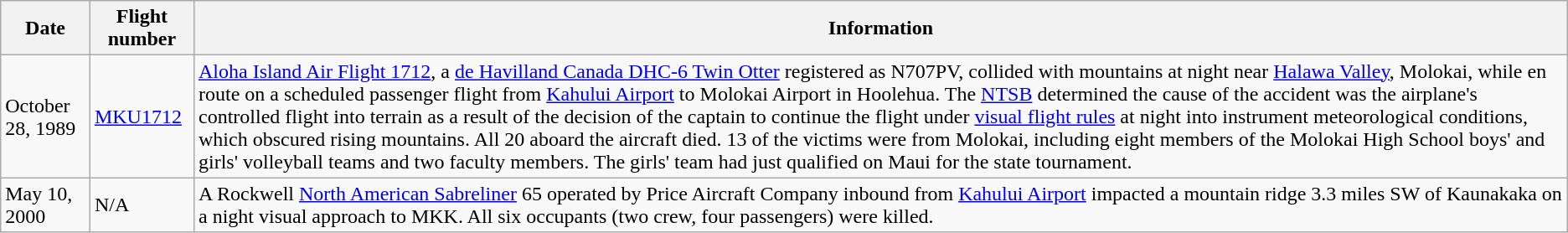<table class="wikitable">
<tr>
<th>Date</th>
<th>Flight number</th>
<th>Information</th>
</tr>
<tr>
<td>October 28, 1989</td>
<td><a href='#'>MKU1712</a></td>
<td><a href='#'>Aloha Island Air Flight 1712</a>, a <a href='#'>de Havilland Canada DHC-6 Twin Otter</a> registered as N707PV, collided with mountains at night near <a href='#'>Halawa Valley</a>, Molokai, while en route on a scheduled passenger flight from <a href='#'>Kahului Airport</a> to Molokai Airport in Hoolehua. The <a href='#'>NTSB</a> determined the cause of the accident was the airplane's controlled flight into terrain as a result of the decision of the captain to continue the flight under <a href='#'>visual flight rules</a> at night into instrument meteorological conditions, which obscured rising mountains. All 20 aboard the aircraft died. 13 of the victims were from Molokai, including eight members of the Molokai High School boys' and girls' volleyball teams and two faculty members. The girls' team had just qualified on Maui for the state tournament.</td>
</tr>
<tr>
<td>May 10, 2000</td>
<td>N/A</td>
<td>A Rockwell <a href='#'>North American Sabreliner</a> 65 operated by Price Aircraft Company inbound from <a href='#'>Kahului Airport</a> impacted a mountain ridge 3.3 miles SW of Kaunakaka on a night visual approach to MKK. All six occupants (two crew, four passengers) were killed.</td>
</tr>
</table>
